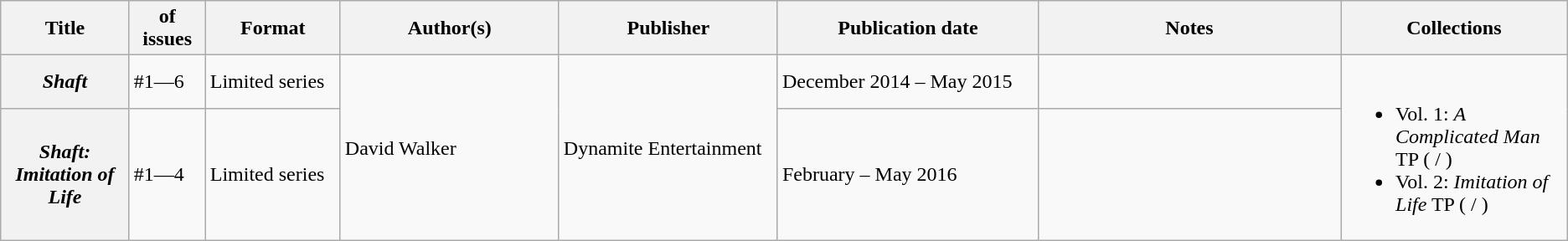<table class="wikitable">
<tr>
<th>Title</th>
<th style="width:40pt"> of issues</th>
<th style="width:75pt">Format</th>
<th style="width:125pt">Author(s)</th>
<th style="width:125pt">Publisher</th>
<th style="width:150pt">Publication date</th>
<th style="width:175pt">Notes</th>
<th>Collections</th>
</tr>
<tr>
<th><em>Shaft</em></th>
<td>#1—6</td>
<td>Limited series</td>
<td rowspan="2">David Walker</td>
<td rowspan="2">Dynamite Entertainment</td>
<td>December 2014 – May 2015</td>
<td></td>
<td rowspan="2"><br><ul><li>Vol. 1: <em>A Complicated Man</em> TP ( / )</li><li>Vol. 2: <em>Imitation of Life</em> TP ( / )</li></ul></td>
</tr>
<tr>
<th><em>Shaft: Imitation of Life</em></th>
<td>#1—4</td>
<td>Limited series</td>
<td>February – May 2016</td>
<td></td>
</tr>
</table>
